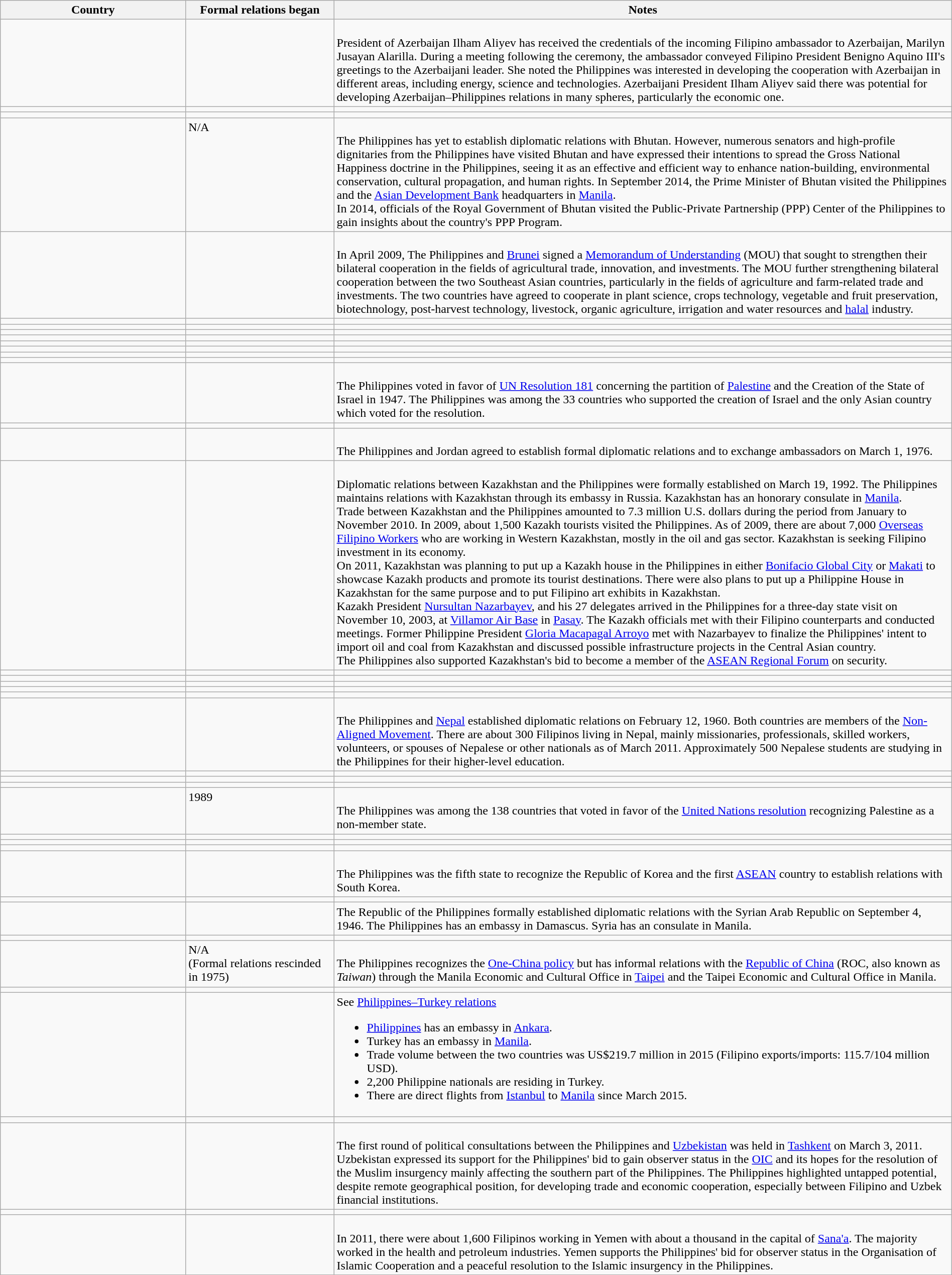<table class="wikitable sortable" style="width:100%; margin:auto;">
<tr>
<th style="width:15%;">Country</th>
<th style="width:12%;">Formal relations began</th>
<th class="unsortable" style="width:50%;">Notes</th>
</tr>
<tr valign="top">
<td></td>
<td></td>
<td><br>President of Azerbaijan Ilham Aliyev has received the credentials of the incoming Filipino ambassador to Azerbaijan, Marilyn Jusayan Alarilla. During a meeting following the ceremony, the ambassador conveyed Filipino President Benigno Aquino III's greetings to the Azerbaijani leader. She noted the Philippines was interested in developing the cooperation with Azerbaijan in different areas, including energy, science and technologies. Azerbaijani President Ilham Aliyev said there was potential for developing Azerbaijan–Philippines relations in many spheres, particularly the economic one.</td>
</tr>
<tr valign="top">
<td></td>
<td></td>
<td></td>
</tr>
<tr valign="top">
<td></td>
<td></td>
<td></td>
</tr>
<tr valign="top">
<td></td>
<td>N/A</td>
<td><br>The Philippines has yet to establish diplomatic relations with Bhutan. However, numerous senators and high-profile dignitaries from the Philippines have visited Bhutan and have expressed their intentions to spread the Gross National Happiness doctrine in the Philippines, seeing it as an effective and efficient way to enhance nation-building, environmental conservation, cultural propagation, and human rights. In September 2014, the Prime Minister of Bhutan visited the Philippines and the <a href='#'>Asian Development Bank</a> headquarters in <a href='#'>Manila</a>.<br>In 2014, officials of the Royal Government of Bhutan visited the Public-Private Partnership (PPP) Center of the Philippines to gain insights about the country's PPP Program.</td>
</tr>
<tr valign="top">
<td></td>
<td></td>
<td><br>In April 2009, The Philippines and <a href='#'>Brunei</a> signed a <a href='#'>Memorandum of Understanding</a> (MOU) that sought to strengthen their bilateral cooperation in the fields of agricultural trade, innovation, and investments. The MOU further strengthening bilateral cooperation between the two Southeast Asian countries, particularly in the fields of agriculture and farm-related trade and investments. The two countries have agreed to cooperate in plant science, crops technology, vegetable and fruit preservation, biotechnology, post-harvest technology, livestock, organic agriculture, irrigation and water resources and <a href='#'>halal</a> industry.</td>
</tr>
<tr valign="top">
<td></td>
<td></td>
<td></td>
</tr>
<tr valign="top">
<td></td>
<td></td>
<td></td>
</tr>
<tr valign="top">
<td></td>
<td></td>
<td> </td>
</tr>
<tr valign="top">
<td></td>
<td></td>
<td></td>
</tr>
<tr valign="top">
<td></td>
<td></td>
<td></td>
</tr>
<tr valign="top">
<td></td>
<td></td>
<td></td>
</tr>
<tr valign="top">
<td></td>
<td></td>
<td></td>
</tr>
<tr valign="top">
<td></td>
<td></td>
<td></td>
</tr>
<tr valign="top">
<td></td>
<td></td>
<td><br>
The Philippines voted in favor of <a href='#'>UN Resolution 181</a> concerning the partition of <a href='#'>Palestine</a> and the Creation of the State of Israel in 1947. The Philippines was among the 33 countries who supported the creation of Israel and the only Asian country which voted for the resolution.</td>
</tr>
<tr valign="top">
<td></td>
<td></td>
<td></td>
</tr>
<tr valign="top">
<td></td>
<td></td>
<td><br>The Philippines and Jordan agreed to establish formal diplomatic relations and to exchange ambassadors on March 1, 1976.</td>
</tr>
<tr valign="top">
<td></td>
<td></td>
<td><br>Diplomatic relations between Kazakhstan and the Philippines were formally established on March 19, 1992. The Philippines maintains relations with Kazakhstan through its embassy in Russia. Kazakhstan has an honorary consulate in <a href='#'>Manila</a>.<br>Trade between Kazakhstan and the Philippines amounted to 7.3 million U.S. dollars during the period from January to November 2010. In 2009, about 1,500 Kazakh tourists visited the Philippines. As of 2009, there are about 7,000 <a href='#'>Overseas Filipino Workers</a> who are working in Western Kazakhstan, mostly in the oil and gas sector. Kazakhstan is seeking Filipino investment in its economy.<br>On 2011, Kazakhstan was planning to put up a Kazakh house in the Philippines in either <a href='#'>Bonifacio Global City</a> or <a href='#'>Makati</a> to showcase Kazakh products and promote its tourist destinations. There were also plans to put up a Philippine House in Kazakhstan for the same purpose and to put Filipino art exhibits in Kazakhstan.<br>Kazakh President <a href='#'>Nursultan Nazarbayev</a>, and his 27 delegates arrived in the Philippines for a three-day state visit on November 10, 2003, at <a href='#'>Villamor Air Base</a> in <a href='#'>Pasay</a>. The Kazakh officials met with their Filipino counterparts and conducted meetings. Former Philippine President <a href='#'>Gloria Macapagal Arroyo</a> met with Nazarbayev to finalize the Philippines' intent to import oil and coal from Kazakhstan and discussed possible infrastructure projects in the Central Asian country.<br>The Philippines also supported Kazakhstan's bid to become a member of the <a href='#'>ASEAN Regional Forum</a> on security.</td>
</tr>
<tr valign="top">
<td></td>
<td></td>
<td></td>
</tr>
<tr valign="top">
<td></td>
<td></td>
<td></td>
</tr>
<tr valign="top">
<td></td>
<td></td>
<td></td>
</tr>
<tr valign="top">
<td></td>
<td></td>
<td></td>
</tr>
<tr valign="top">
<td></td>
<td></td>
<td></td>
</tr>
<tr valign="top">
<td></td>
<td></td>
<td><br>The Philippines and <a href='#'>Nepal</a> established diplomatic relations on February 12, 1960. Both countries are members of the <a href='#'>Non-Aligned Movement</a>. There are about 300 Filipinos living in Nepal, mainly missionaries, professionals, skilled workers, volunteers, or spouses of Nepalese or other nationals as of March 2011. Approximately 500 Nepalese students are studying in the Philippines for their higher-level education.</td>
</tr>
<tr valign="top">
<td></td>
<td></td>
<td></td>
</tr>
<tr valign="top">
<td></td>
<td></td>
<td></td>
</tr>
<tr valign="top">
<td></td>
<td></td>
<td></td>
</tr>
<tr valign="top">
<td></td>
<td>1989</td>
<td><br>The Philippines was among the 138 countries that voted in favor of the <a href='#'>United Nations resolution</a> recognizing Palestine as a non-member state.</td>
</tr>
<tr valign="top">
<td></td>
<td></td>
<td></td>
</tr>
<tr valign="top">
<td></td>
<td></td>
<td></td>
</tr>
<tr valign="top">
<td></td>
<td></td>
<td></td>
</tr>
<tr valign="top">
<td></td>
<td></td>
<td><br>The Philippines was the fifth state to recognize the Republic of Korea and the first <a href='#'>ASEAN</a> country to establish relations with South Korea.</td>
</tr>
<tr valign="top">
<td></td>
<td></td>
<td></td>
</tr>
<tr valign="top">
<td></td>
<td></td>
<td>The Republic of the Philippines formally established diplomatic relations with the Syrian Arab Republic on September 4, 1946. The Philippines has an embassy in Damascus. Syria has an consulate in Manila.</td>
</tr>
<tr valign="top">
<td></td>
<td></td>
<td></td>
</tr>
<tr valign="top">
<td></td>
<td>N/A <br>(Formal relations rescinded in 1975)</td>
<td><br>The Philippines recognizes the <a href='#'>One-China policy</a> but has informal relations with the <a href='#'>Republic of China</a> (ROC, also known as <em>Taiwan</em>) through the Manila Economic and Cultural Office in <a href='#'>Taipei</a> and the Taipei Economic and Cultural Office in Manila.</td>
</tr>
<tr valign="top">
<td></td>
<td></td>
<td></td>
</tr>
<tr valign="top">
<td></td>
<td></td>
<td>See <a href='#'>Philippines–Turkey relations</a><br><ul><li><a href='#'>Philippines</a> has an embassy in <a href='#'>Ankara</a>.</li><li>Turkey has an embassy in <a href='#'>Manila</a>.</li><li>Trade volume between the two countries was US$219.7 million in 2015 (Filipino exports/imports: 115.7/104 million USD).</li><li>2,200 Philippine nationals are residing in Turkey.</li><li>There are direct flights from <a href='#'>Istanbul</a> to <a href='#'>Manila</a> since March 2015.</li></ul></td>
</tr>
<tr valign="top">
<td></td>
<td></td>
<td></td>
</tr>
<tr valign="top">
<td></td>
<td></td>
<td><br>The first round of political consultations between the Philippines and <a href='#'>Uzbekistan</a> was held in <a href='#'>Tashkent</a> on March 3, 2011. Uzbekistan expressed its support for the Philippines' bid to gain observer status in the <a href='#'>OIC</a> and its hopes for the resolution of the Muslim insurgency mainly affecting the southern part of the Philippines. The Philippines highlighted untapped potential, despite remote geographical position, for developing trade and economic cooperation, especially between Filipino and Uzbek financial institutions.</td>
</tr>
<tr valign="top">
<td></td>
<td></td>
<td></td>
</tr>
<tr valign="top">
<td></td>
<td></td>
<td><br>In 2011, there were about 1,600 Filipinos working in Yemen with about a thousand in the capital of <a href='#'>Sana'a</a>. The majority worked in the health and petroleum industries. Yemen supports the Philippines' bid for observer status in the Organisation of Islamic Cooperation and a peaceful resolution to the Islamic insurgency in the Philippines.</td>
</tr>
</table>
